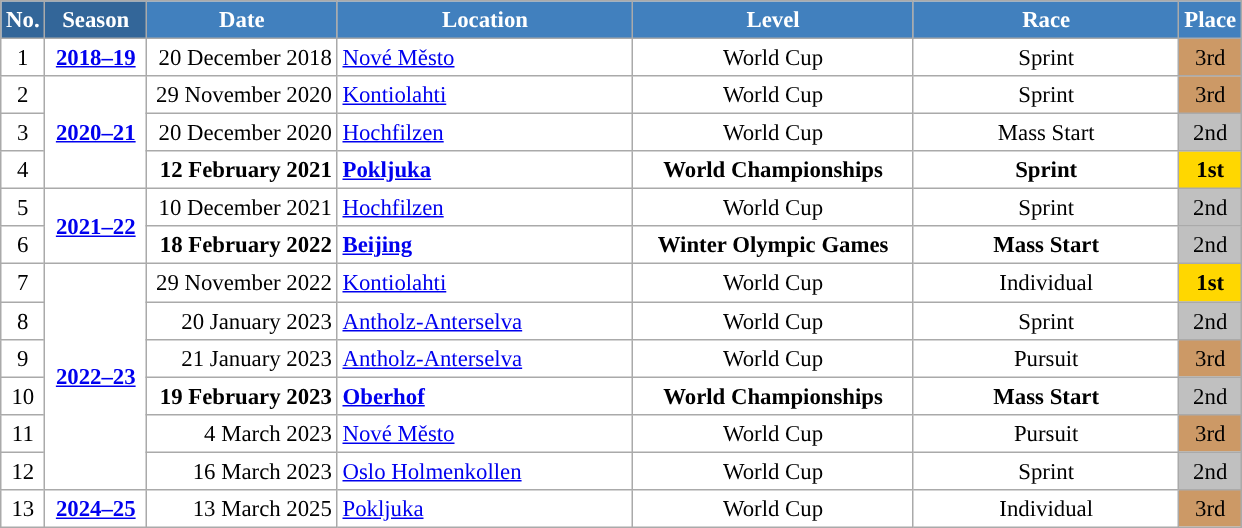<table class="wikitable sortable" style="font-size:95%; text-align:center; border:grey solid 1px; border-collapse:collapse; background:#ffffff;">
<tr style="background:#efefef;">
<th style="background-color:#369; color:white;">No.</th>
<th style="background-color:#369; color:white;">Season</th>
<th style="background-color:#4180be; color:white; width:120px;">Date</th>
<th style="background-color:#4180be; color:white; width:190px;">Location</th>
<th style="background-color:#4180be; color:white; width:180px;">Level</th>
<th style="background-color:#4180be; color:white; width:170px;">Race</th>
<th style="background-color:#4180be; color:white;">Place</th>
</tr>
<tr>
<td align=center>1</td>
<td rowspan="1" align="center"><strong> <a href='#'>2018–19</a> </strong></td>
<td align=right>20 December 2018</td>
<td align=left> <a href='#'>Nové Město</a></td>
<td>World Cup</td>
<td>Sprint</td>
<td bgcolor="cc9966">3rd</td>
</tr>
<tr>
<td align=center>2</td>
<td rowspan="3" align="center"><strong> <a href='#'>2020–21</a> </strong></td>
<td align=right>29 November 2020</td>
<td align=left> <a href='#'>Kontiolahti</a></td>
<td>World Cup</td>
<td>Sprint</td>
<td bgcolor="cc9966">3rd</td>
</tr>
<tr>
<td align=center>3</td>
<td align=right>20 December 2020</td>
<td align=left> <a href='#'>Hochfilzen</a></td>
<td>World Cup</td>
<td>Mass Start</td>
<td bgcolor="silver">2nd</td>
</tr>
<tr>
<td align=center>4</td>
<td align=right><strong>12 February 2021</strong></td>
<td align=left> <strong><a href='#'>Pokljuka</a></strong></td>
<td><strong>World Championships</strong></td>
<td><strong>Sprint</strong></td>
<td bgcolor="gold"><strong>1st</strong></td>
</tr>
<tr>
<td align=center>5</td>
<td rowspan="2" align="center"><strong> <a href='#'>2021–22</a> </strong></td>
<td align=right>10 December 2021</td>
<td align=left> <a href='#'>Hochfilzen</a></td>
<td>World Cup</td>
<td>Sprint</td>
<td bgcolor="silver">2nd</td>
</tr>
<tr>
<td align=center>6</td>
<td align=right><strong>18 February 2022</strong></td>
<td align=left> <strong><a href='#'>Beijing</a></strong></td>
<td><strong>Winter Olympic Games</strong></td>
<td><strong>Mass Start</strong></td>
<td bgcolor="silver">2nd</td>
</tr>
<tr>
<td align=center>7</td>
<td rowspan="6" align="center"><strong> <a href='#'>2022–23</a> </strong></td>
<td align=right>29 November 2022</td>
<td align=left> <a href='#'>Kontiolahti</a></td>
<td>World Cup</td>
<td>Individual</td>
<td bgcolor="gold"><strong>1st</strong></td>
</tr>
<tr>
<td>8</td>
<td align=right>20 January 2023</td>
<td align=left> <a href='#'>Antholz-Anterselva</a></td>
<td>World Cup</td>
<td>Sprint</td>
<td bgcolor="silver">2nd</td>
</tr>
<tr>
<td>9</td>
<td align=right>21 January 2023</td>
<td align=left> <a href='#'>Antholz-Anterselva</a></td>
<td>World Cup</td>
<td>Pursuit</td>
<td bgcolor="cc9966">3rd</td>
</tr>
<tr>
<td>10</td>
<td align=right><strong>19 February 2023</strong></td>
<td align=left> <strong><a href='#'>Oberhof</a></strong></td>
<td><strong>World Championships</strong></td>
<td><strong>Mass Start</strong></td>
<td bgcolor="silver">2nd</td>
</tr>
<tr>
<td>11</td>
<td align=right>4 March 2023</td>
<td align=left> <a href='#'>Nové Město</a></td>
<td>World Cup</td>
<td>Pursuit</td>
<td bgcolor="cc9966">3rd</td>
</tr>
<tr>
<td>12</td>
<td align=right>16 March 2023</td>
<td align=left> <a href='#'>Oslo Holmenkollen</a></td>
<td>World Cup</td>
<td>Sprint</td>
<td bgcolor="silver">2nd</td>
</tr>
<tr>
<td align=center>13</td>
<td rowspan="6" align="center"><strong> <a href='#'>2024–25</a> </strong></td>
<td align=right>13 March 2025</td>
<td align=left> <a href='#'>Pokljuka</a></td>
<td>World Cup</td>
<td>Individual</td>
<td bgcolor="cc9966">3rd</td>
</tr>
</table>
